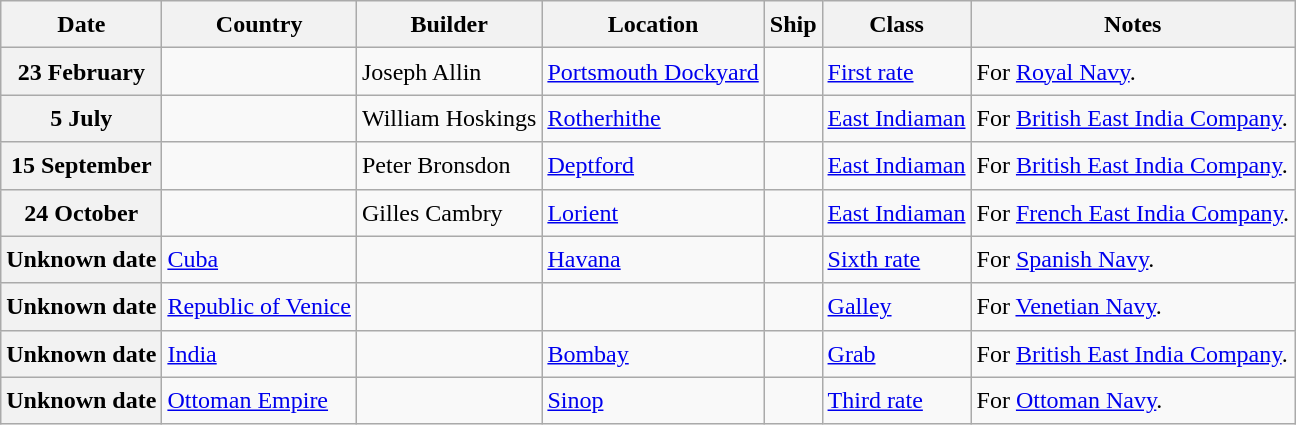<table class="wikitable sortable" style="font-size:1.00em; line-height:1.5em;">
<tr>
<th>Date</th>
<th>Country</th>
<th>Builder</th>
<th>Location</th>
<th>Ship</th>
<th>Class</th>
<th>Notes</th>
</tr>
<tr ---->
<th>23 February</th>
<td></td>
<td>Joseph Allin</td>
<td><a href='#'>Portsmouth Dockyard</a></td>
<td><strong></strong></td>
<td><a href='#'>First rate</a></td>
<td>For <a href='#'>Royal Navy</a>.</td>
</tr>
<tr ---->
<th>5 July</th>
<td></td>
<td>William Hoskings</td>
<td><a href='#'>Rotherhithe</a></td>
<td><strong></strong></td>
<td><a href='#'>East Indiaman</a></td>
<td>For <a href='#'>British East India Company</a>.</td>
</tr>
<tr ---->
<th>15 September</th>
<td></td>
<td>Peter Bronsdon</td>
<td><a href='#'>Deptford</a></td>
<td><strong></strong></td>
<td><a href='#'>East Indiaman</a></td>
<td>For <a href='#'>British East India Company</a>.</td>
</tr>
<tr ---->
<th>24 October</th>
<td></td>
<td>Gilles Cambry</td>
<td><a href='#'>Lorient</a></td>
<td><strong></strong></td>
<td><a href='#'>East Indiaman</a></td>
<td>For <a href='#'>French East India Company</a>.</td>
</tr>
<tr ---->
<th>Unknown date</th>
<td> <a href='#'>Cuba</a></td>
<td></td>
<td><a href='#'>Havana</a></td>
<td><strong></strong></td>
<td><a href='#'>Sixth rate</a></td>
<td>For <a href='#'>Spanish Navy</a>.</td>
</tr>
<tr ---->
<th>Unknown date</th>
<td> <a href='#'>Republic of Venice</a></td>
<td></td>
<td></td>
<td><strong></strong></td>
<td><a href='#'>Galley</a></td>
<td>For <a href='#'>Venetian Navy</a>.</td>
</tr>
<tr ---->
<th>Unknown date</th>
<td> <a href='#'>India</a></td>
<td></td>
<td><a href='#'>Bombay</a></td>
<td><strong></strong></td>
<td><a href='#'>Grab</a></td>
<td>For <a href='#'>British East India Company</a>.</td>
</tr>
<tr ---->
<th>Unknown date</th>
<td> <a href='#'>Ottoman Empire</a></td>
<td></td>
<td><a href='#'>Sinop</a></td>
<td><strong></strong></td>
<td><a href='#'>Third rate</a></td>
<td>For <a href='#'>Ottoman Navy</a>.</td>
</tr>
</table>
